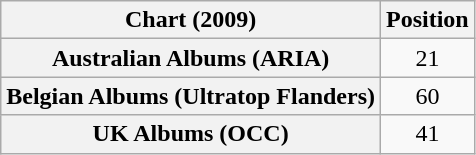<table class="wikitable plainrowheaders sortable">
<tr>
<th>Chart (2009)</th>
<th>Position</th>
</tr>
<tr>
<th scope="row">Australian Albums (ARIA)</th>
<td style="text-align:center;">21</td>
</tr>
<tr>
<th scope="row">Belgian Albums (Ultratop Flanders)</th>
<td style="text-align:center;">60</td>
</tr>
<tr>
<th scope="row">UK Albums (OCC)</th>
<td style="text-align:center;">41</td>
</tr>
</table>
